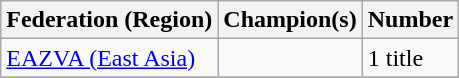<table class="wikitable">
<tr>
<th>Federation (Region)</th>
<th>Champion(s)</th>
<th>Number</th>
</tr>
<tr>
<td><a href='#'>EAZVA (East Asia)</a></td>
<td></td>
<td>1 title</td>
</tr>
<tr>
</tr>
</table>
